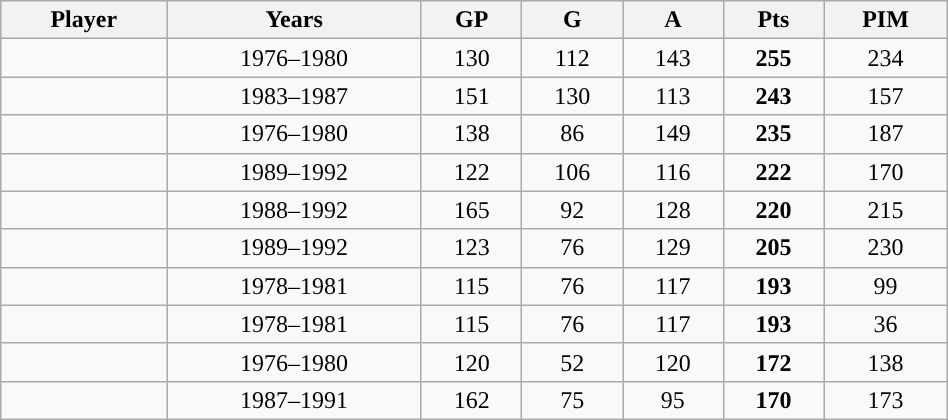<table class="wikitable sortable" style="text-align:center" width=50%>
<tr>
<th>Player</th>
<th>Years</th>
<th>GP</th>
<th>G</th>
<th>A</th>
<th>Pts</th>
<th>PIM</th>
</tr>
<tr>
<td></td>
<td>1976–1980</td>
<td>130</td>
<td>112</td>
<td>143</td>
<td><strong>255</strong></td>
<td>234</td>
</tr>
<tr>
<td></td>
<td>1983–1987</td>
<td>151</td>
<td>130</td>
<td>113</td>
<td><strong>243</strong></td>
<td>157</td>
</tr>
<tr>
<td></td>
<td>1976–1980</td>
<td>138</td>
<td>86</td>
<td>149</td>
<td><strong>235</strong></td>
<td>187</td>
</tr>
<tr>
<td></td>
<td>1989–1992</td>
<td>122</td>
<td>106</td>
<td>116</td>
<td><strong>222</strong></td>
<td>170</td>
</tr>
<tr>
<td></td>
<td>1988–1992</td>
<td>165</td>
<td>92</td>
<td>128</td>
<td><strong>220</strong></td>
<td>215</td>
</tr>
<tr>
<td></td>
<td>1989–1992</td>
<td>123</td>
<td>76</td>
<td>129</td>
<td><strong>205</strong></td>
<td>230</td>
</tr>
<tr>
<td></td>
<td>1978–1981</td>
<td>115</td>
<td>76</td>
<td>117</td>
<td><strong>193</strong></td>
<td>99</td>
</tr>
<tr>
<td></td>
<td>1978–1981</td>
<td>115</td>
<td>76</td>
<td>117</td>
<td><strong>193</strong></td>
<td>36</td>
</tr>
<tr>
<td></td>
<td>1976–1980</td>
<td>120</td>
<td>52</td>
<td>120</td>
<td><strong>172</strong></td>
<td>138</td>
</tr>
<tr>
<td></td>
<td>1987–1991</td>
<td>162</td>
<td>75</td>
<td>95</td>
<td><strong>170</strong></td>
<td>173</td>
</tr>
</table>
